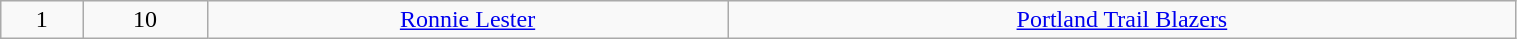<table class="wikitable" style="width:80%;">
<tr style="text-align:center;" bgcolor="">
<td>1</td>
<td>10</td>
<td><a href='#'>Ronnie Lester</a></td>
<td><a href='#'>Portland Trail Blazers</a></td>
</tr>
</table>
